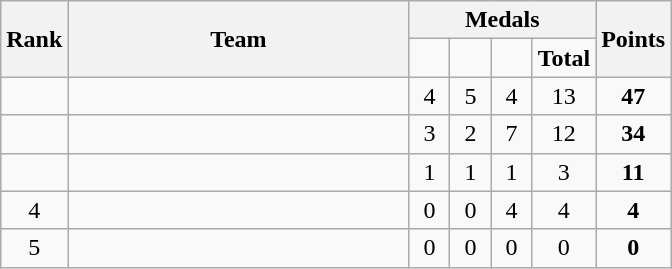<table class="wikitable">
<tr>
<th rowspan=2>Rank</th>
<th style="width:220px;" rowspan="2">Team</th>
<th colspan=4>Medals</th>
<th rowspan=2>Points</th>
</tr>
<tr>
<td style="width:20px; text-align:center;"></td>
<td style="width:20px; text-align:center;"></td>
<td style="width:20px; text-align:center;"></td>
<td><strong>Total</strong></td>
</tr>
<tr>
<td align=center></td>
<td></td>
<td align=center>4</td>
<td align=center>5</td>
<td align=center>4</td>
<td align=center>13</td>
<td align=center><strong>47</strong></td>
</tr>
<tr>
<td align=center></td>
<td></td>
<td align=center>3</td>
<td align=center>2</td>
<td align=center>7</td>
<td align=center>12</td>
<td align=center><strong>34</strong></td>
</tr>
<tr>
<td align=center></td>
<td></td>
<td align=center>1</td>
<td align=center>1</td>
<td align=center>1</td>
<td align=center>3</td>
<td align=center><strong>11</strong></td>
</tr>
<tr>
<td align=center>4</td>
<td></td>
<td align=center>0</td>
<td align=center>0</td>
<td align=center>4</td>
<td align=center>4</td>
<td align=center><strong>4</strong></td>
</tr>
<tr>
<td align=center>5</td>
<td></td>
<td align=center>0</td>
<td align=center>0</td>
<td align=center>0</td>
<td align=center>0</td>
<td align=center><strong>0</strong></td>
</tr>
</table>
